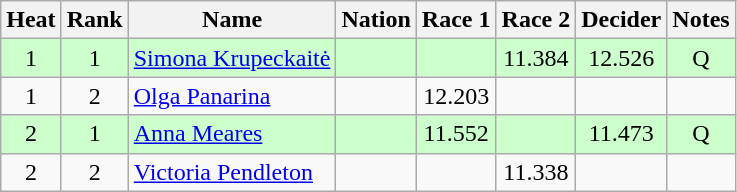<table class="wikitable sortable" style="text-align:center">
<tr>
<th>Heat</th>
<th>Rank</th>
<th>Name</th>
<th>Nation</th>
<th>Race 1</th>
<th>Race 2</th>
<th>Decider</th>
<th>Notes</th>
</tr>
<tr style="background: #ccffcc;">
<td>1</td>
<td>1</td>
<td align=left><a href='#'>Simona Krupeckaitė</a></td>
<td align=left></td>
<td></td>
<td>11.384</td>
<td>12.526</td>
<td>Q</td>
</tr>
<tr>
<td>1</td>
<td>2</td>
<td align=left><a href='#'>Olga Panarina</a></td>
<td align=left></td>
<td>12.203</td>
<td></td>
<td></td>
<td></td>
</tr>
<tr style="background: #ccffcc;">
<td>2</td>
<td>1</td>
<td align=left><a href='#'>Anna Meares</a></td>
<td align=left></td>
<td>11.552</td>
<td></td>
<td>11.473</td>
<td>Q</td>
</tr>
<tr>
<td>2</td>
<td>2</td>
<td align=left><a href='#'>Victoria Pendleton</a></td>
<td align=left></td>
<td></td>
<td>11.338</td>
<td></td>
<td></td>
</tr>
</table>
